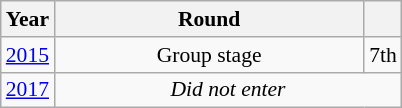<table class="wikitable" style="text-align: center; font-size:90%">
<tr>
<th>Year</th>
<th style="width:200px">Round</th>
<th></th>
</tr>
<tr>
<td><a href='#'>2015</a></td>
<td>Group stage</td>
<td>7th</td>
</tr>
<tr>
<td><a href='#'>2017</a></td>
<td colspan="2"><em>Did not enter</em></td>
</tr>
</table>
